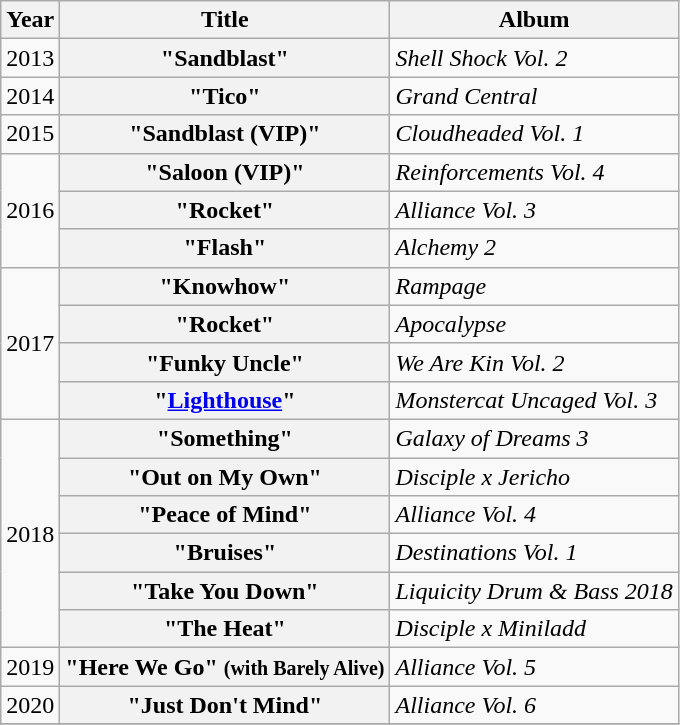<table class="wikitable plainrowheaders">
<tr>
<th>Year</th>
<th>Title</th>
<th>Album</th>
</tr>
<tr>
<td>2013</td>
<th scope="row">"Sandblast"</th>
<td><em>Shell Shock Vol. 2</em></td>
</tr>
<tr>
<td>2014</td>
<th scope="row">"Tico"</th>
<td><em>Grand Central</em></td>
</tr>
<tr>
<td>2015</td>
<th scope="row">"Sandblast (VIP)"</th>
<td><em>Cloudheaded Vol. 1</em></td>
</tr>
<tr>
<td rowspan="3">2016</td>
<th scope="row">"Saloon (VIP)"</th>
<td><em>Reinforcements Vol. 4</em></td>
</tr>
<tr>
<th scope="row">"Rocket"</th>
<td><em>Alliance Vol. 3</em></td>
</tr>
<tr>
<th scope="row">"Flash"</th>
<td><em>Alchemy 2</em></td>
</tr>
<tr>
<td rowspan="4">2017</td>
<th scope="row">"Knowhow"</th>
<td><em>Rampage</em></td>
</tr>
<tr>
<th scope="row">"Rocket"</th>
<td><em>Apocalypse</em></td>
</tr>
<tr>
<th scope="row">"Funky Uncle"</th>
<td><em>We Are Kin Vol. 2</em></td>
</tr>
<tr>
<th scope="row">"<a href='#'>Lighthouse</a>"</th>
<td><em>Monstercat Uncaged Vol. 3</em></td>
</tr>
<tr>
<td rowspan="6">2018</td>
<th scope="row">"Something"</th>
<td><em>Galaxy of Dreams 3</em></td>
</tr>
<tr>
<th scope="row">"Out on My Own"</th>
<td><em>Disciple x Jericho</em></td>
</tr>
<tr>
<th scope="row">"Peace of Mind"</th>
<td><em>Alliance Vol. 4</em></td>
</tr>
<tr>
<th scope="row">"Bruises"</th>
<td><em>Destinations Vol. 1</em></td>
</tr>
<tr>
<th scope="row">"Take You Down"</th>
<td><em>Liquicity Drum & Bass 2018</em></td>
</tr>
<tr>
<th scope="row">"The Heat"</th>
<td><em>Disciple x Miniladd</em></td>
</tr>
<tr>
<td rowspan="1">2019</td>
<th scope="row">"Here We Go" <small>(with Barely Alive)</small></th>
<td><em>Alliance Vol. 5</em></td>
</tr>
<tr>
<td rowspan="1">2020</td>
<th scope="row">"Just Don't Mind"</th>
<td><em>Alliance Vol. 6</em></td>
</tr>
<tr>
</tr>
</table>
